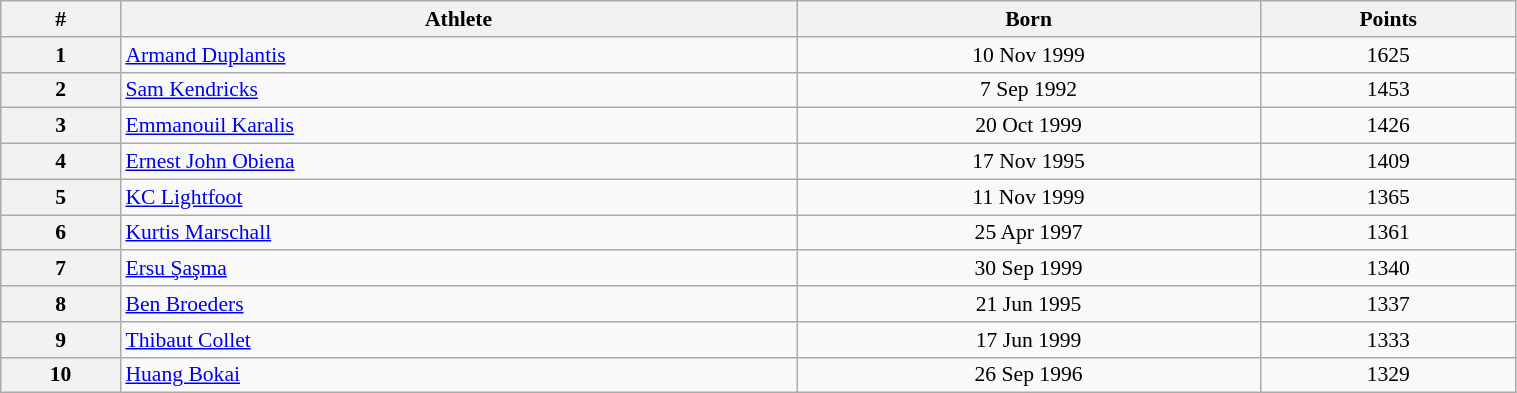<table class="wikitable" width=80% style="font-size:90%; text-align:center;">
<tr>
<th>#</th>
<th>Athlete</th>
<th>Born</th>
<th>Points</th>
</tr>
<tr>
<th>1</th>
<td align=left> <a href='#'>Armand Duplantis</a></td>
<td>10 Nov 1999</td>
<td>1625</td>
</tr>
<tr>
<th>2</th>
<td align=left> <a href='#'>Sam Kendricks</a></td>
<td>7 Sep 1992</td>
<td>1453</td>
</tr>
<tr>
<th>3</th>
<td align=left> <a href='#'>Emmanouil Karalis</a></td>
<td>20 Oct 1999</td>
<td>1426</td>
</tr>
<tr>
<th>4</th>
<td align=left> <a href='#'>Ernest John Obiena</a></td>
<td>17 Nov 1995</td>
<td>1409</td>
</tr>
<tr>
<th>5</th>
<td align=left> <a href='#'>KC Lightfoot</a></td>
<td>11 Nov 1999</td>
<td>1365</td>
</tr>
<tr>
<th>6</th>
<td align=left> <a href='#'>Kurtis Marschall</a></td>
<td>25 Apr 1997</td>
<td>1361</td>
</tr>
<tr>
<th>7</th>
<td align=left> <a href='#'>Ersu Şaşma</a></td>
<td>30 Sep 1999</td>
<td>1340</td>
</tr>
<tr>
<th>8</th>
<td align=left> <a href='#'>Ben Broeders</a></td>
<td>21 Jun 1995</td>
<td>1337</td>
</tr>
<tr>
<th>9</th>
<td align=left> <a href='#'>Thibaut Collet</a></td>
<td>17 Jun 1999</td>
<td>1333</td>
</tr>
<tr>
<th>10</th>
<td align=left> <a href='#'>Huang Bokai</a></td>
<td>26 Sep 1996</td>
<td>1329</td>
</tr>
</table>
